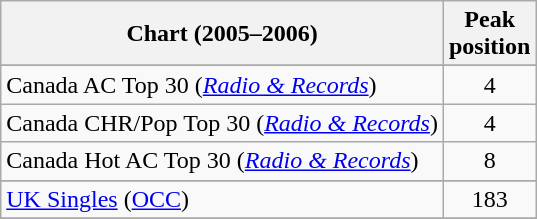<table class="wikitable sortable">
<tr>
<th>Chart (2005–2006)</th>
<th>Peak<br>position</th>
</tr>
<tr>
</tr>
<tr>
</tr>
<tr>
<td>Canada AC Top 30 (<em><a href='#'>Radio & Records</a></em>)</td>
<td align="center">4</td>
</tr>
<tr>
<td>Canada CHR/Pop Top 30 (<em><a href='#'>Radio & Records</a></em>)</td>
<td align="center">4</td>
</tr>
<tr>
<td>Canada Hot AC Top 30 (<em><a href='#'>Radio & Records</a></em>)</td>
<td align="center">8</td>
</tr>
<tr>
</tr>
<tr>
</tr>
<tr>
</tr>
<tr>
</tr>
<tr>
</tr>
<tr>
</tr>
<tr>
<td><a href='#'>UK Singles</a> (<a href='#'>OCC</a>)</td>
<td align="center">183</td>
</tr>
<tr>
</tr>
<tr>
</tr>
<tr>
</tr>
</table>
